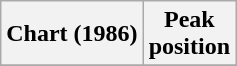<table class="wikitable sortable">
<tr>
<th>Chart (1986)</th>
<th>Peak<br>position</th>
</tr>
<tr>
</tr>
</table>
